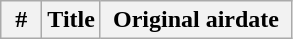<table class="wikitable plainrowheaders">
<tr>
<th width="20">#</th>
<th>Title</th>
<th width="120">Original airdate<br></th>
</tr>
</table>
